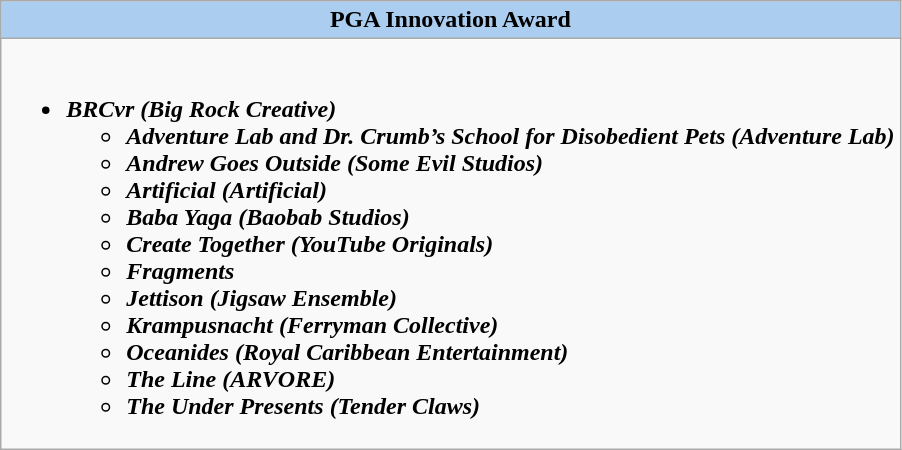<table class=wikitable style="width="100%">
<tr>
<th colspan="2" style="background:#abcdef;">PGA Innovation Award</th>
</tr>
<tr>
<td colspan="2" style="vertical-align:top;"><br><ul><li><strong><em>BRCvr<em> (Big Rock Creative)<strong><ul><li></em>Adventure Lab and Dr. Crumb’s School for Disobedient Pets<em> (Adventure Lab)</li><li></em>Andrew Goes Outside<em> (Some Evil Studios)</li><li></em>Artificial<em> (Artificial)</li><li></em>Baba Yaga<em> (Baobab Studios)</li><li></em>Create Together<em> (YouTube Originals)</li><li></em>Fragments<em></li><li></em>Jettison<em> (Jigsaw Ensemble)</li><li></em>Krampusnacht<em> (Ferryman Collective)</li><li></em>Oceanides<em> (Royal Caribbean Entertainment)</li><li></em>The Line<em> (ARVORE)</li><li></em>The Under Presents<em> (Tender Claws)</li></ul></li></ul></td>
</tr>
</table>
